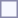<table style="border:1px solid #8888aa; background-color:#f7f8ff; padding:5px; font-size:95%; margin: 0px 12px 12px 0px;">
</table>
